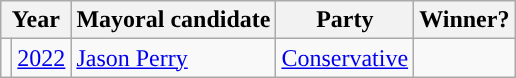<table class="wikitable">
<tr>
<th colspan="2">Year</th>
<th>Mayoral candidate</th>
<th>Party</th>
<th>Winner?</th>
</tr>
<tr>
<td style="background-color: "></td>
<td><a href='#'>2022</a></td>
<td><a href='#'>Jason Perry</a></td>
<td><a href='#'>Conservative</a></td>
<td></td>
</tr>
</table>
